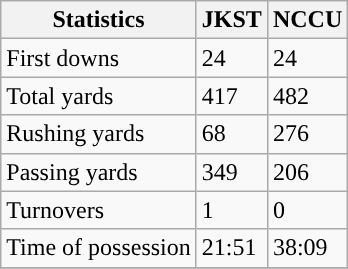<table class="wikitable">
<tr>
<th>Statistics</th>
<th>JKST</th>
<th>NCCU</th>
</tr>
<tr>
<td>First downs</td>
<td>24</td>
<td>24</td>
</tr>
<tr>
<td>Total yards</td>
<td>417</td>
<td>482</td>
</tr>
<tr>
<td>Rushing yards</td>
<td>68</td>
<td>276</td>
</tr>
<tr>
<td>Passing yards</td>
<td>349</td>
<td>206</td>
</tr>
<tr>
<td>Turnovers</td>
<td>1</td>
<td>0</td>
</tr>
<tr>
<td>Time of possession</td>
<td>21:51</td>
<td>38:09</td>
</tr>
<tr>
</tr>
</table>
